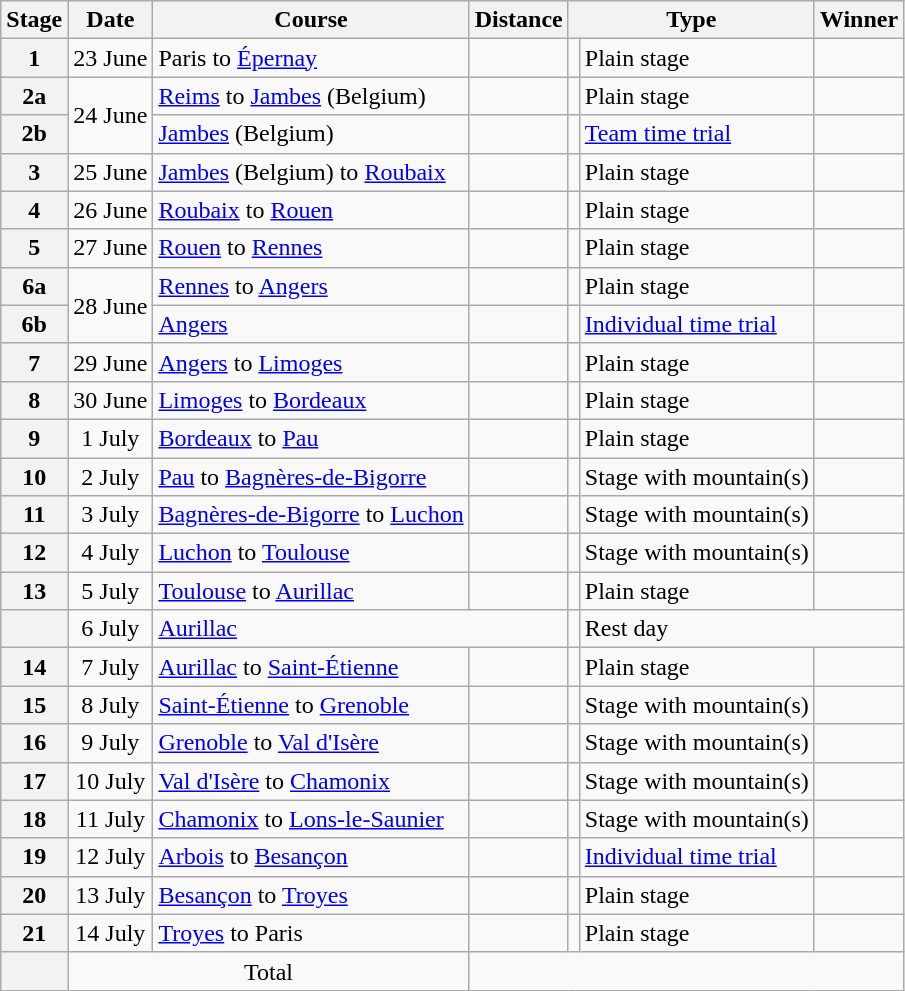<table class="wikitable">
<tr>
<th scope="col">Stage</th>
<th scope="col">Date</th>
<th scope="col">Course</th>
<th scope="col">Distance</th>
<th scope="col" colspan="2">Type</th>
<th scope="col">Winner</th>
</tr>
<tr>
<th scope="row">1</th>
<td style="text-align:center;">23 June</td>
<td>Paris to <a href='#'>Épernay</a></td>
<td style="text-align:center;"></td>
<td></td>
<td>Plain stage</td>
<td></td>
</tr>
<tr>
<th scope="row">2a</th>
<td rowspan="2" style="text-align:center;">24 June</td>
<td><a href='#'>Reims</a> to <a href='#'>Jambes</a> (Belgium)</td>
<td style="text-align:center;"></td>
<td></td>
<td>Plain stage</td>
<td></td>
</tr>
<tr>
<th scope="row">2b</th>
<td><a href='#'>Jambes</a> (Belgium)</td>
<td style="text-align:center;"></td>
<td></td>
<td><a href='#'>Team time trial</a></td>
<td></td>
</tr>
<tr>
<th scope="row">3</th>
<td style="text-align:center;">25 June</td>
<td><a href='#'>Jambes</a> (Belgium) to <a href='#'>Roubaix</a></td>
<td style="text-align:center;"></td>
<td></td>
<td>Plain stage</td>
<td></td>
</tr>
<tr>
<th scope="row">4</th>
<td style="text-align:center;">26 June</td>
<td><a href='#'>Roubaix</a> to <a href='#'>Rouen</a></td>
<td style="text-align:center;"></td>
<td></td>
<td>Plain stage</td>
<td></td>
</tr>
<tr>
<th scope="row">5</th>
<td style="text-align:center;">27 June</td>
<td><a href='#'>Rouen</a> to <a href='#'>Rennes</a></td>
<td style="text-align:center;"></td>
<td></td>
<td>Plain stage</td>
<td></td>
</tr>
<tr>
<th scope="row">6a</th>
<td rowspan="2" style="text-align:center;">28 June</td>
<td><a href='#'>Rennes</a> to <a href='#'>Angers</a></td>
<td style="text-align:center;"></td>
<td></td>
<td>Plain stage</td>
<td></td>
</tr>
<tr>
<th scope="row">6b</th>
<td><a href='#'>Angers</a></td>
<td style="text-align:center;"></td>
<td></td>
<td><a href='#'>Individual time trial</a></td>
<td></td>
</tr>
<tr>
<th scope="row">7</th>
<td style="text-align:center;">29 June</td>
<td><a href='#'>Angers</a> to <a href='#'>Limoges</a></td>
<td style="text-align:center;"></td>
<td></td>
<td>Plain stage</td>
<td></td>
</tr>
<tr>
<th scope="row">8</th>
<td style="text-align:center;">30 June</td>
<td><a href='#'>Limoges</a> to <a href='#'>Bordeaux</a></td>
<td style="text-align:center;"></td>
<td></td>
<td>Plain stage</td>
<td></td>
</tr>
<tr>
<th scope="row">9</th>
<td style="text-align:center;">1 July</td>
<td><a href='#'>Bordeaux</a> to <a href='#'>Pau</a></td>
<td style="text-align:center;"></td>
<td></td>
<td>Plain stage</td>
<td></td>
</tr>
<tr>
<th scope="row">10</th>
<td style="text-align:center;">2 July</td>
<td><a href='#'>Pau</a> to <a href='#'>Bagnères-de-Bigorre</a></td>
<td style="text-align:center;"></td>
<td></td>
<td>Stage with mountain(s)</td>
<td></td>
</tr>
<tr>
<th scope="row">11</th>
<td style="text-align:center;">3 July</td>
<td><a href='#'>Bagnères-de-Bigorre</a> to <a href='#'>Luchon</a></td>
<td style="text-align:center;"></td>
<td></td>
<td>Stage with mountain(s)</td>
<td></td>
</tr>
<tr>
<th scope="row">12</th>
<td style="text-align:center;">4 July</td>
<td><a href='#'>Luchon</a> to <a href='#'>Toulouse</a></td>
<td style="text-align:center;"></td>
<td></td>
<td>Stage with mountain(s)</td>
<td></td>
</tr>
<tr>
<th scope="row">13</th>
<td style="text-align:center;">5 July</td>
<td><a href='#'>Toulouse</a> to <a href='#'>Aurillac</a></td>
<td style="text-align:center;"></td>
<td></td>
<td>Plain stage</td>
<td></td>
</tr>
<tr>
<th scope="row"></th>
<td style="text-align:center;">6 July</td>
<td colspan="2"><a href='#'>Aurillac</a></td>
<td></td>
<td colspan="2">Rest day</td>
</tr>
<tr>
<th scope="row">14</th>
<td style="text-align:center;">7 July</td>
<td><a href='#'>Aurillac</a> to <a href='#'>Saint-Étienne</a></td>
<td style="text-align:center;"></td>
<td></td>
<td>Plain stage</td>
<td></td>
</tr>
<tr>
<th scope="row">15</th>
<td style="text-align:center;">8 July</td>
<td><a href='#'>Saint-Étienne</a> to <a href='#'>Grenoble</a></td>
<td style="text-align:center;"></td>
<td></td>
<td>Stage with mountain(s)</td>
<td></td>
</tr>
<tr>
<th scope="row">16</th>
<td style="text-align:center;">9 July</td>
<td><a href='#'>Grenoble</a> to <a href='#'>Val d'Isère</a></td>
<td style="text-align:center;"></td>
<td></td>
<td>Stage with mountain(s)</td>
<td></td>
</tr>
<tr>
<th scope="row">17</th>
<td style="text-align:center;">10 July</td>
<td><a href='#'>Val d'Isère</a> to <a href='#'>Chamonix</a></td>
<td style="text-align:center;"></td>
<td></td>
<td>Stage with mountain(s)</td>
<td></td>
</tr>
<tr>
<th scope="row">18</th>
<td style="text-align:center;">11 July</td>
<td><a href='#'>Chamonix</a> to <a href='#'>Lons-le-Saunier</a></td>
<td style="text-align:center;"></td>
<td></td>
<td>Stage with mountain(s)</td>
<td></td>
</tr>
<tr>
<th scope="row">19</th>
<td style="text-align:center;">12 July</td>
<td><a href='#'>Arbois</a> to <a href='#'>Besançon</a></td>
<td style="text-align:center;"></td>
<td></td>
<td><a href='#'>Individual time trial</a></td>
<td></td>
</tr>
<tr>
<th scope="row">20</th>
<td style="text-align:center;">13 July</td>
<td><a href='#'>Besançon</a> to <a href='#'>Troyes</a></td>
<td style="text-align:center;"></td>
<td></td>
<td>Plain stage</td>
<td></td>
</tr>
<tr>
<th scope="row">21</th>
<td style="text-align:center;">14 July</td>
<td><a href='#'>Troyes</a> to Paris</td>
<td style="text-align:center;"></td>
<td></td>
<td>Plain stage</td>
<td></td>
</tr>
<tr>
<th scope="row"></th>
<td colspan="2" style="text-align:center">Total</td>
<td colspan="4" style="text-align:center"></td>
</tr>
</table>
